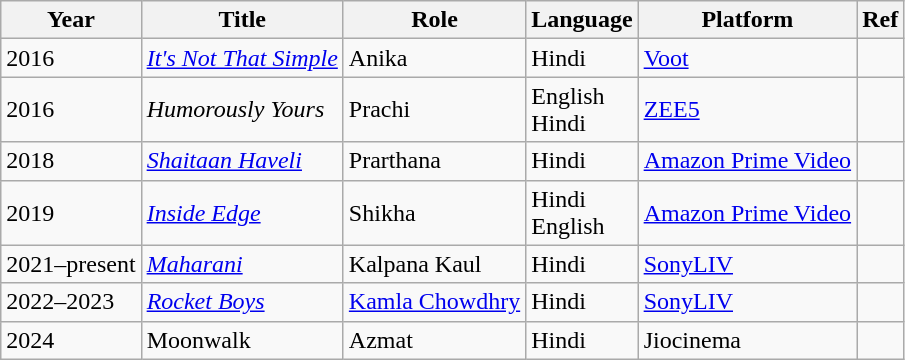<table class="wikitable sortable">
<tr>
<th>Year</th>
<th>Title</th>
<th>Role</th>
<th>Language</th>
<th>Platform</th>
<th>Ref</th>
</tr>
<tr>
<td>2016</td>
<td><em><a href='#'>It's Not That Simple</a></em></td>
<td>Anika</td>
<td>Hindi</td>
<td><a href='#'>Voot</a></td>
<td></td>
</tr>
<tr>
<td>2016</td>
<td><em>Humorously Yours</em></td>
<td>Prachi</td>
<td>English<br>Hindi</td>
<td><a href='#'>ZEE5</a></td>
<td></td>
</tr>
<tr>
<td>2018</td>
<td><em><a href='#'>Shaitaan Haveli</a></em></td>
<td>Prarthana</td>
<td>Hindi</td>
<td><a href='#'>Amazon Prime Video</a></td>
<td></td>
</tr>
<tr>
<td>2019</td>
<td><a href='#'><em>Inside Edge</em></a></td>
<td>Shikha</td>
<td>Hindi<br>English</td>
<td><a href='#'>Amazon Prime Video</a></td>
<td></td>
</tr>
<tr>
<td>2021–present</td>
<td><em><a href='#'>Maharani</a></em></td>
<td>Kalpana Kaul</td>
<td>Hindi</td>
<td><a href='#'>SonyLIV</a></td>
<td></td>
</tr>
<tr>
<td>2022–2023</td>
<td><a href='#'><em>Rocket Boys</em></a></td>
<td><a href='#'>Kamla Chowdhry</a></td>
<td>Hindi</td>
<td><a href='#'>SonyLIV</a></td>
<td></td>
</tr>
<tr>
<td>2024</td>
<td>Moonwalk</td>
<td>Azmat</td>
<td>Hindi</td>
<td>Jiocinema</td>
<td></td>
</tr>
</table>
